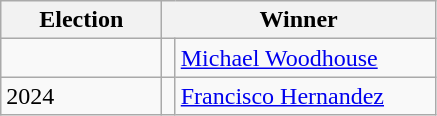<table class=wikitable>
<tr>
<th width=100>Election</th>
<th width=175 colspan=2>Winner</th>
</tr>
<tr>
<td></td>
<td bgcolor=></td>
<td><a href='#'>Michael Woodhouse</a></td>
</tr>
<tr>
<td>2024</td>
<td bgcolor=></td>
<td><a href='#'>Francisco Hernandez</a></td>
</tr>
</table>
